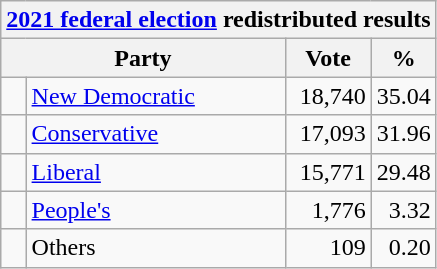<table class="wikitable">
<tr>
<th colspan="4"><a href='#'>2021 federal election</a> redistributed results</th>
</tr>
<tr>
<th bgcolor="#DDDDFF" width="130px" colspan="2">Party</th>
<th bgcolor="#DDDDFF" width="50px">Vote</th>
<th bgcolor="#DDDDFF" width="30px">%</th>
</tr>
<tr>
<td> </td>
<td><a href='#'>New Democratic</a></td>
<td align=right>18,740</td>
<td align=right>35.04</td>
</tr>
<tr>
<td> </td>
<td><a href='#'>Conservative</a></td>
<td align=right>17,093</td>
<td align=right>31.96</td>
</tr>
<tr>
<td> </td>
<td><a href='#'>Liberal</a></td>
<td align=right>15,771</td>
<td align=right>29.48</td>
</tr>
<tr>
<td> </td>
<td><a href='#'>People's</a></td>
<td align=right>1,776</td>
<td align=right>3.32</td>
</tr>
<tr>
<td> </td>
<td>Others</td>
<td align=right>109</td>
<td align=right>0.20</td>
</tr>
</table>
